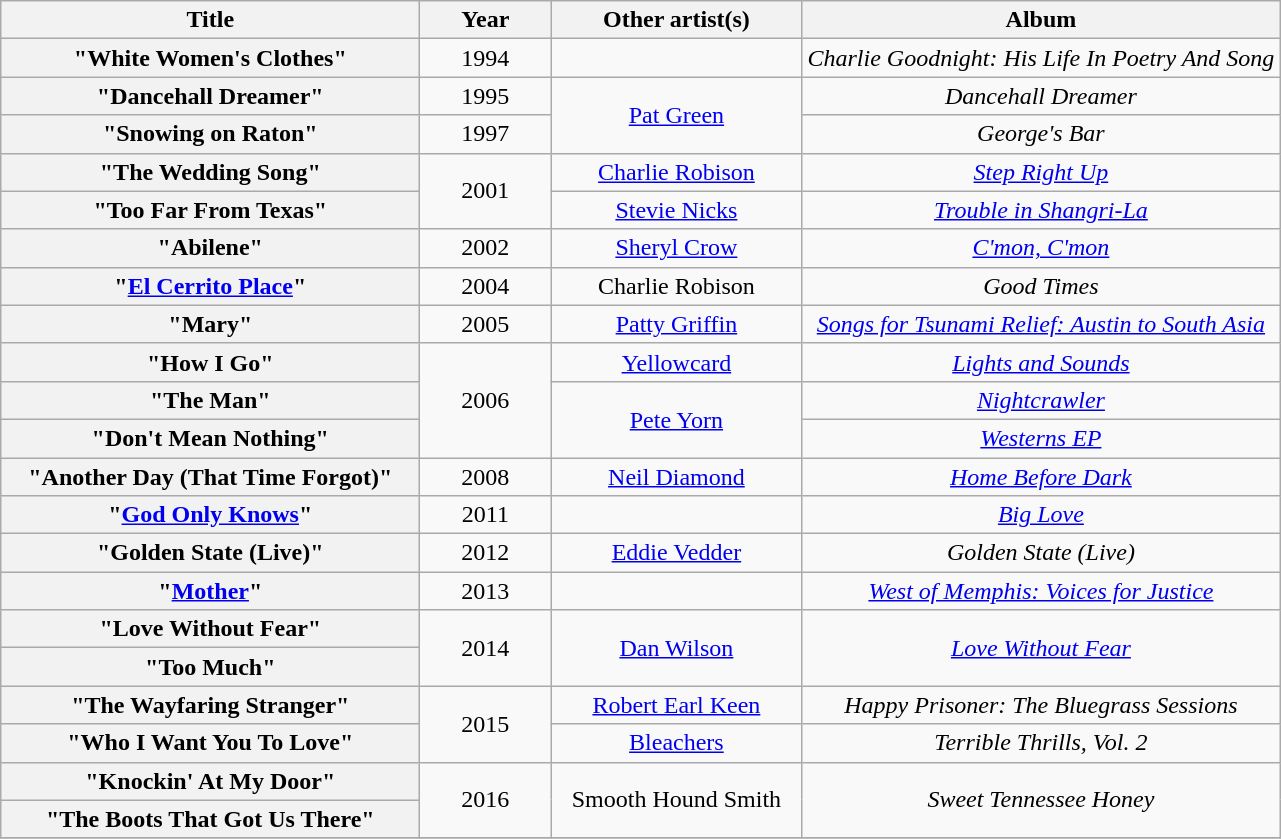<table class="wikitable plainrowheaders" style="text-align:center;">
<tr>
<th scope="col" style="width:17em;">Title</th>
<th scope="col" style="width:5em;">Year</th>
<th scope="col" style="width:10em;">Other artist(s)</th>
<th scope="col">Album</th>
</tr>
<tr>
<th scope="row">"White Women's Clothes"</th>
<td>1994</td>
<td></td>
<td><em>Charlie Goodnight: His Life In Poetry And Song</em></td>
</tr>
<tr>
<th scope="row">"Dancehall Dreamer"</th>
<td>1995</td>
<td rowspan="2"><a href='#'>Pat Green</a></td>
<td><em>Dancehall Dreamer</em></td>
</tr>
<tr>
<th scope="row">"Snowing on Raton"</th>
<td>1997</td>
<td><em>George's Bar</em></td>
</tr>
<tr>
<th scope="row">"The Wedding Song"</th>
<td rowspan="2">2001</td>
<td><a href='#'>Charlie Robison</a></td>
<td><em><a href='#'>Step Right Up</a></em></td>
</tr>
<tr>
<th scope="row">"Too Far From Texas"</th>
<td><a href='#'>Stevie Nicks</a></td>
<td><em><a href='#'>Trouble in Shangri-La</a></em></td>
</tr>
<tr>
<th scope="row">"Abilene"</th>
<td>2002</td>
<td><a href='#'>Sheryl Crow</a></td>
<td><em><a href='#'>C'mon, C'mon</a></em></td>
</tr>
<tr>
<th scope="row">"<a href='#'>El Cerrito Place</a>"</th>
<td>2004</td>
<td>Charlie Robison</td>
<td><em>Good Times</em></td>
</tr>
<tr>
<th scope="row">"Mary"</th>
<td>2005</td>
<td><a href='#'>Patty Griffin</a></td>
<td><em><a href='#'>Songs for Tsunami Relief: Austin to South Asia</a></em></td>
</tr>
<tr>
<th scope="row">"How I Go"</th>
<td rowspan="3">2006</td>
<td><a href='#'>Yellowcard</a></td>
<td><em><a href='#'>Lights and Sounds</a></em></td>
</tr>
<tr>
<th scope="row">"The Man"</th>
<td rowspan="2"><a href='#'>Pete Yorn</a></td>
<td><em><a href='#'>Nightcrawler</a></em></td>
</tr>
<tr>
<th scope="row">"Don't Mean Nothing"</th>
<td><em><a href='#'>Westerns EP</a></em></td>
</tr>
<tr>
<th scope="row">"Another Day (That Time Forgot)"</th>
<td>2008</td>
<td><a href='#'>Neil Diamond</a></td>
<td><em><a href='#'>Home Before Dark</a></em></td>
</tr>
<tr>
<th scope="row">"<a href='#'>God Only Knows</a>"</th>
<td>2011</td>
<td></td>
<td><em><a href='#'>Big Love</a></em></td>
</tr>
<tr>
<th scope="row">"Golden State (Live)"</th>
<td>2012</td>
<td><a href='#'>Eddie Vedder</a></td>
<td><em>Golden State (Live)</em></td>
</tr>
<tr>
<th scope="row">"<a href='#'>Mother</a>"</th>
<td>2013</td>
<td></td>
<td><em><a href='#'>West of Memphis: Voices for Justice</a></em></td>
</tr>
<tr>
<th scope="row">"Love Without Fear"</th>
<td rowspan="2">2014</td>
<td rowspan="2"><a href='#'>Dan Wilson</a></td>
<td rowspan="2"><em><a href='#'>Love Without Fear</a></em></td>
</tr>
<tr>
<th scope="row">"Too Much"</th>
</tr>
<tr>
<th scope="row">"The Wayfaring Stranger"</th>
<td rowspan="2">2015</td>
<td><a href='#'>Robert Earl Keen</a></td>
<td><em>Happy Prisoner: The Bluegrass Sessions</em></td>
</tr>
<tr>
<th scope="row">"Who I Want You To Love"</th>
<td><a href='#'>Bleachers</a></td>
<td><em>Terrible Thrills, Vol. 2</em></td>
</tr>
<tr>
<th scope="row">"Knockin' At My Door"</th>
<td rowspan="2">2016</td>
<td rowspan="2">Smooth Hound Smith</td>
<td rowspan="2"><em>Sweet Tennessee Honey</em></td>
</tr>
<tr>
<th scope="row">"The Boots That Got Us There"</th>
</tr>
<tr>
</tr>
</table>
